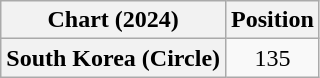<table class="wikitable plainrowheaders" style="text-align:center">
<tr>
<th scope="col">Chart (2024)</th>
<th scope="col">Position</th>
</tr>
<tr>
<th scope="row">South Korea (Circle)</th>
<td>135</td>
</tr>
</table>
